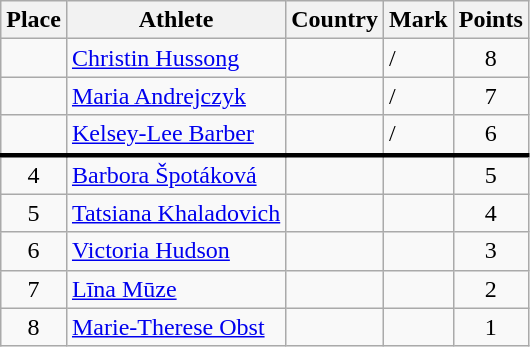<table class="wikitable">
<tr>
<th>Place</th>
<th>Athlete</th>
<th>Country</th>
<th>Mark</th>
<th>Points</th>
</tr>
<tr>
<td align=center></td>
<td><a href='#'>Christin Hussong</a></td>
<td></td>
<td> /<br><em></em></td>
<td align=center>8</td>
</tr>
<tr>
<td align=center></td>
<td><a href='#'>Maria Andrejczyk</a></td>
<td></td>
<td> /<br><em></em></td>
<td align=center>7</td>
</tr>
<tr>
<td align=center></td>
<td><a href='#'>Kelsey-Lee Barber</a></td>
<td></td>
<td> /<br><em></em></td>
<td align=center>6</td>
</tr>
<tr style="border-top:3px solid black;">
<td align=center>4</td>
<td><a href='#'>Barbora Špotáková</a></td>
<td></td>
<td></td>
<td align=center>5</td>
</tr>
<tr>
<td align=center>5</td>
<td><a href='#'>Tatsiana Khaladovich</a></td>
<td></td>
<td></td>
<td align=center>4</td>
</tr>
<tr>
<td align=center>6</td>
<td><a href='#'>Victoria Hudson</a></td>
<td></td>
<td></td>
<td align=center>3</td>
</tr>
<tr>
<td align=center>7</td>
<td><a href='#'>Līna Mūze</a></td>
<td></td>
<td></td>
<td align=center>2</td>
</tr>
<tr>
<td align=center>8</td>
<td><a href='#'>Marie-Therese Obst</a></td>
<td></td>
<td></td>
<td align=center>1</td>
</tr>
</table>
